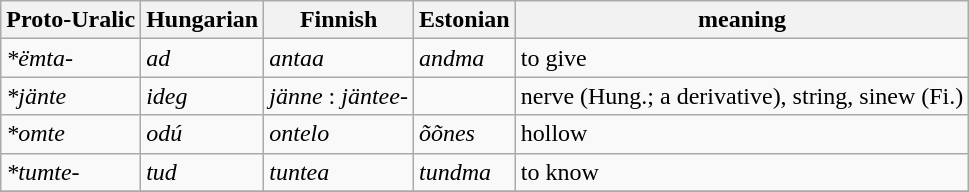<table class="wikitable">
<tr>
<th>Proto-Uralic</th>
<th>Hungarian</th>
<th>Finnish</th>
<th>Estonian</th>
<th>meaning</th>
</tr>
<tr>
<td><em>*ëmta-</em></td>
<td><em>ad</em></td>
<td><em>antaa</em></td>
<td><em>andma</em></td>
<td>to give</td>
</tr>
<tr>
<td><em>*jänte</em></td>
<td><em>ideg</em></td>
<td><em>jänne</em> : <em>jäntee-</em></td>
<td></td>
<td>nerve (Hung.; a derivative), string, sinew (Fi.)</td>
</tr>
<tr>
<td><em>*omte</em></td>
<td><em>odú</em></td>
<td><em>ontelo</em></td>
<td><em>õõnes</em></td>
<td>hollow</td>
</tr>
<tr>
<td><em>*tumte-</em></td>
<td><em>tud</em></td>
<td><em>tuntea</em></td>
<td><em>tundma</em></td>
<td>to know</td>
</tr>
<tr>
</tr>
</table>
